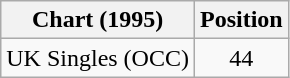<table class="wikitable">
<tr>
<th>Chart (1995)</th>
<th>Position</th>
</tr>
<tr>
<td>UK Singles (OCC)</td>
<td align="center">44</td>
</tr>
</table>
